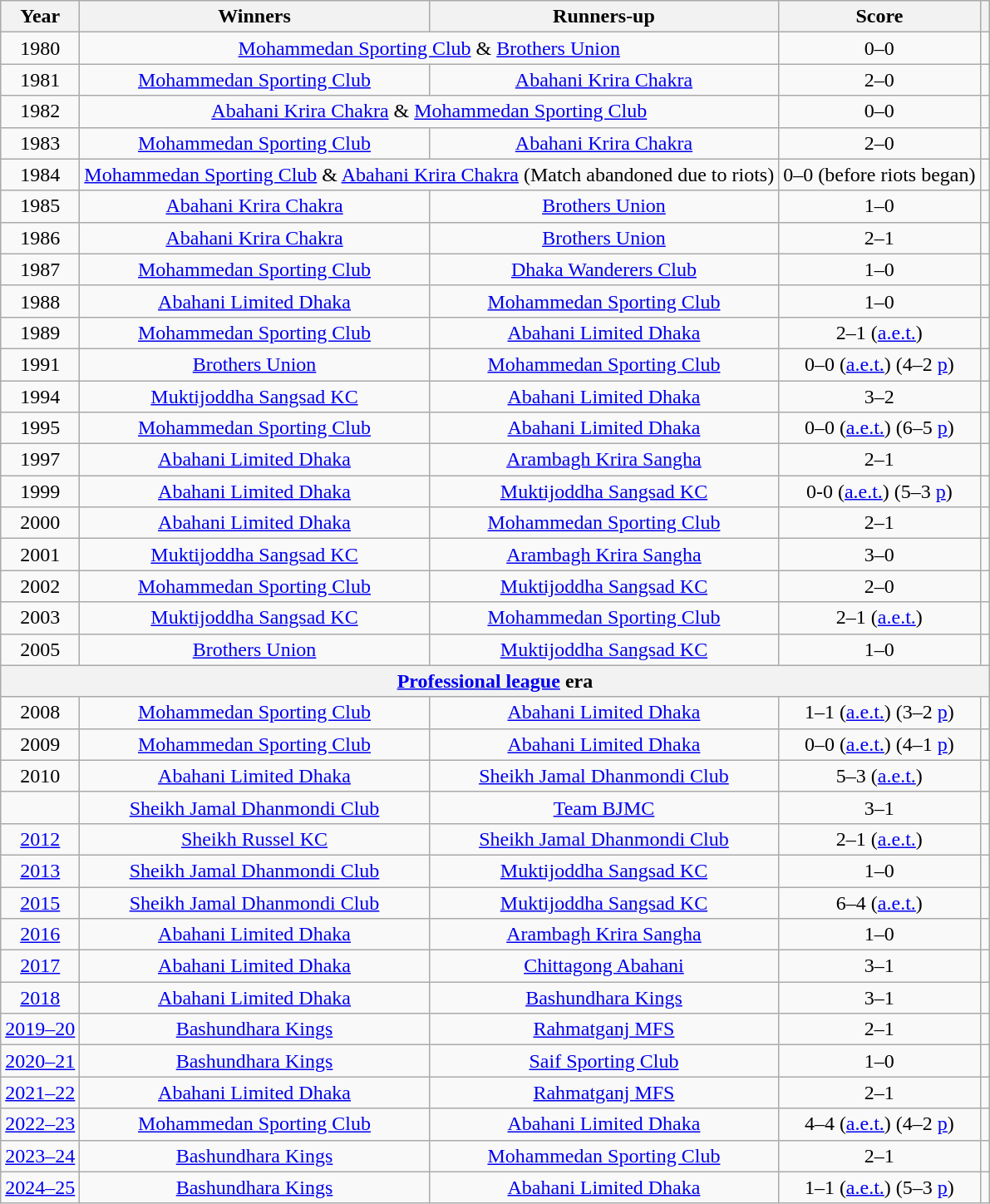<table class="wikitable" style="text-align: center;">
<tr>
<th>Year</th>
<th>Winners</th>
<th>Runners-up</th>
<th>Score</th>
<th></th>
</tr>
<tr>
<td>1980</td>
<td colspan=2><a href='#'>Mohammedan Sporting Club</a> & <a href='#'>Brothers Union</a></td>
<td>0–0</td>
<td></td>
</tr>
<tr>
<td>1981</td>
<td><a href='#'>Mohammedan Sporting Club</a></td>
<td><a href='#'>Abahani Krira Chakra</a></td>
<td>2–0</td>
<td></td>
</tr>
<tr>
<td>1982</td>
<td colspan=2><a href='#'>Abahani Krira Chakra</a> & <a href='#'>Mohammedan Sporting Club</a></td>
<td>0–0</td>
<td></td>
</tr>
<tr>
<td>1983</td>
<td><a href='#'>Mohammedan Sporting Club</a></td>
<td><a href='#'>Abahani Krira Chakra</a></td>
<td>2–0</td>
<td></td>
</tr>
<tr>
<td>1984</td>
<td colspan=2><a href='#'>Mohammedan Sporting Club</a> & <a href='#'>Abahani Krira Chakra</a> (Match abandoned due to riots)</td>
<td>0–0 (before riots began)</td>
<td></td>
</tr>
<tr>
<td>1985</td>
<td><a href='#'>Abahani Krira Chakra</a></td>
<td><a href='#'>Brothers Union</a></td>
<td>1–0</td>
<td></td>
</tr>
<tr>
<td>1986</td>
<td><a href='#'>Abahani Krira Chakra</a></td>
<td><a href='#'>Brothers Union</a></td>
<td>2–1</td>
<td></td>
</tr>
<tr>
<td>1987</td>
<td><a href='#'>Mohammedan Sporting Club</a></td>
<td><a href='#'>Dhaka Wanderers Club</a></td>
<td>1–0</td>
<td></td>
</tr>
<tr>
<td>1988</td>
<td><a href='#'>Abahani Limited Dhaka</a></td>
<td><a href='#'>Mohammedan Sporting Club</a></td>
<td>1–0</td>
<td></td>
</tr>
<tr>
<td>1989</td>
<td><a href='#'>Mohammedan Sporting Club</a></td>
<td><a href='#'>Abahani Limited Dhaka</a></td>
<td>2–1 (<a href='#'>a.e.t.</a>)</td>
<td></td>
</tr>
<tr>
<td>1991</td>
<td><a href='#'>Brothers Union</a></td>
<td><a href='#'>Mohammedan Sporting Club</a></td>
<td>0–0 (<a href='#'>a.e.t.</a>) (4–2 <a href='#'>p</a>)</td>
<td></td>
</tr>
<tr>
<td>1994</td>
<td><a href='#'>Muktijoddha Sangsad KC</a></td>
<td><a href='#'>Abahani Limited Dhaka</a></td>
<td>3–2</td>
<td></td>
</tr>
<tr>
<td>1995</td>
<td><a href='#'>Mohammedan Sporting Club</a></td>
<td><a href='#'>Abahani Limited Dhaka</a></td>
<td>0–0 (<a href='#'>a.e.t.</a>) (6–5 <a href='#'>p</a>)</td>
<td></td>
</tr>
<tr>
<td>1997</td>
<td><a href='#'>Abahani Limited Dhaka</a></td>
<td><a href='#'>Arambagh Krira Sangha</a></td>
<td>2–1</td>
<td></td>
</tr>
<tr>
<td>1999</td>
<td><a href='#'>Abahani Limited Dhaka</a></td>
<td><a href='#'>Muktijoddha Sangsad KC</a></td>
<td>0-0 (<a href='#'>a.e.t.</a>) (5–3 <a href='#'>p</a>)</td>
<td></td>
</tr>
<tr>
<td>2000</td>
<td><a href='#'>Abahani Limited Dhaka</a></td>
<td><a href='#'>Mohammedan Sporting Club</a></td>
<td>2–1</td>
<td></td>
</tr>
<tr>
<td>2001</td>
<td><a href='#'>Muktijoddha Sangsad KC</a></td>
<td><a href='#'>Arambagh Krira Sangha</a></td>
<td>3–0</td>
<td></td>
</tr>
<tr>
<td>2002</td>
<td><a href='#'>Mohammedan Sporting Club</a></td>
<td><a href='#'>Muktijoddha Sangsad KC</a></td>
<td>2–0</td>
<td></td>
</tr>
<tr>
<td>2003</td>
<td><a href='#'>Muktijoddha Sangsad KC</a></td>
<td><a href='#'>Mohammedan Sporting Club</a></td>
<td>2–1 (<a href='#'>a.e.t.</a>)</td>
<td></td>
</tr>
<tr>
<td>2005</td>
<td><a href='#'>Brothers Union</a></td>
<td><a href='#'>Muktijoddha Sangsad KC</a></td>
<td>1–0</td>
<td></td>
</tr>
<tr>
<th colspan="5"><a href='#'>Professional league</a> era</th>
</tr>
<tr>
<td>2008</td>
<td><a href='#'>Mohammedan Sporting Club</a></td>
<td><a href='#'>Abahani Limited Dhaka</a></td>
<td>1–1 (<a href='#'>a.e.t.</a>) (3–2 <a href='#'>p</a>)</td>
<td></td>
</tr>
<tr>
<td>2009</td>
<td><a href='#'>Mohammedan Sporting Club</a></td>
<td><a href='#'>Abahani Limited Dhaka</a></td>
<td>0–0 (<a href='#'>a.e.t.</a>) (4–1 <a href='#'>p</a>)</td>
<td></td>
</tr>
<tr>
<td>2010</td>
<td><a href='#'>Abahani Limited Dhaka</a></td>
<td><a href='#'>Sheikh Jamal Dhanmondi Club</a></td>
<td>5–3 (<a href='#'>a.e.t.</a>)</td>
<td></td>
</tr>
<tr>
<td></td>
<td><a href='#'>Sheikh Jamal Dhanmondi Club</a></td>
<td><a href='#'>Team BJMC</a></td>
<td>3–1</td>
<td></td>
</tr>
<tr>
<td><a href='#'>2012</a></td>
<td><a href='#'>Sheikh Russel KC</a></td>
<td><a href='#'>Sheikh Jamal Dhanmondi Club</a></td>
<td>2–1 (<a href='#'>a.e.t.</a>)</td>
<td></td>
</tr>
<tr>
<td><a href='#'>2013</a></td>
<td><a href='#'>Sheikh Jamal Dhanmondi Club</a></td>
<td><a href='#'>Muktijoddha Sangsad KC</a></td>
<td>1–0</td>
<td></td>
</tr>
<tr>
<td><a href='#'>2015</a></td>
<td><a href='#'>Sheikh Jamal Dhanmondi Club</a></td>
<td><a href='#'>Muktijoddha Sangsad KC</a></td>
<td>6–4 (<a href='#'>a.e.t.</a>)</td>
<td></td>
</tr>
<tr>
<td><a href='#'>2016</a></td>
<td><a href='#'>Abahani Limited Dhaka</a></td>
<td><a href='#'>Arambagh Krira Sangha</a></td>
<td>1–0</td>
<td></td>
</tr>
<tr>
<td><a href='#'>2017</a></td>
<td><a href='#'>Abahani Limited Dhaka</a></td>
<td><a href='#'>Chittagong Abahani</a></td>
<td>3–1</td>
<td></td>
</tr>
<tr>
<td><a href='#'>2018</a></td>
<td><a href='#'>Abahani Limited Dhaka</a></td>
<td><a href='#'>Bashundhara Kings</a></td>
<td>3–1</td>
<td></td>
</tr>
<tr>
<td><a href='#'>2019–20</a></td>
<td><a href='#'>Bashundhara Kings</a></td>
<td><a href='#'>Rahmatganj MFS</a></td>
<td>2–1</td>
<td></td>
</tr>
<tr>
<td><a href='#'>2020–21</a></td>
<td><a href='#'>Bashundhara Kings</a></td>
<td><a href='#'>Saif Sporting Club</a></td>
<td>1–0</td>
<td><br></td>
</tr>
<tr>
<td><a href='#'>2021–22</a></td>
<td><a href='#'>Abahani Limited Dhaka</a></td>
<td><a href='#'>Rahmatganj MFS</a></td>
<td>2–1</td>
<td></td>
</tr>
<tr>
<td><a href='#'>2022–23</a></td>
<td><a href='#'>Mohammedan Sporting Club</a></td>
<td><a href='#'>Abahani Limited Dhaka</a></td>
<td>4–4 (<a href='#'>a.e.t.</a>) (4–2 <a href='#'>p</a>)</td>
<td></td>
</tr>
<tr>
<td><a href='#'>2023–24</a></td>
<td><a href='#'>Bashundhara Kings</a></td>
<td><a href='#'>Mohammedan Sporting Club</a></td>
<td>2–1</td>
<td></td>
</tr>
<tr>
<td><a href='#'>2024–25</a></td>
<td><a href='#'>Bashundhara Kings</a></td>
<td><a href='#'>Abahani Limited Dhaka</a></td>
<td>1–1 (<a href='#'>a.e.t.</a>) (5–3 <a href='#'>p</a>)</td>
<td></td>
</tr>
</table>
